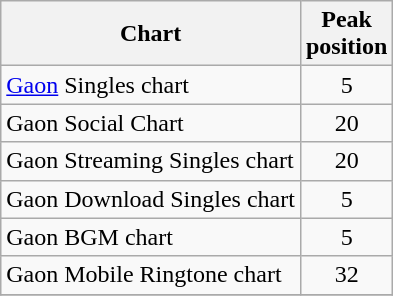<table class="wikitable sortable">
<tr>
<th>Chart</th>
<th>Peak<br>position</th>
</tr>
<tr>
<td><a href='#'>Gaon</a> Singles chart</td>
<td align="center">5</td>
</tr>
<tr>
<td>Gaon Social Chart</td>
<td align="center">20</td>
</tr>
<tr>
<td>Gaon Streaming Singles chart</td>
<td align="center">20</td>
</tr>
<tr>
<td>Gaon Download Singles chart</td>
<td align="center">5</td>
</tr>
<tr>
<td>Gaon BGM chart</td>
<td align="center">5</td>
</tr>
<tr>
<td>Gaon Mobile Ringtone chart</td>
<td align="center">32</td>
</tr>
<tr>
</tr>
</table>
